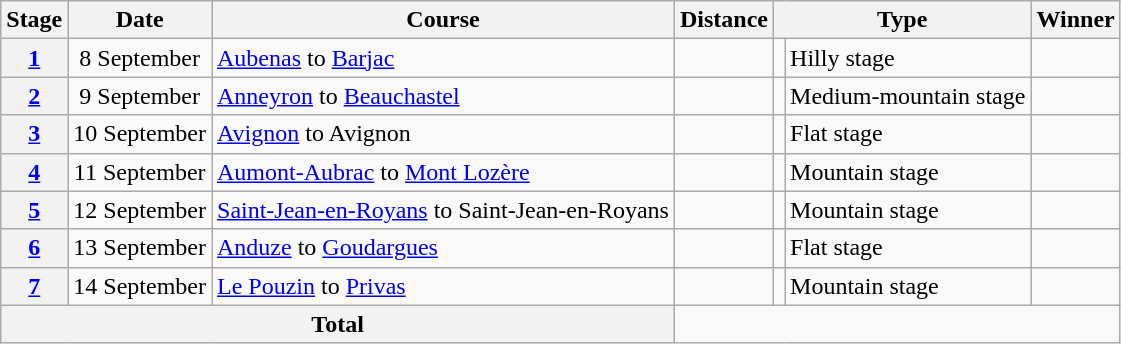<table class="wikitable">
<tr>
<th scope="col">Stage</th>
<th scope="col">Date</th>
<th scope="col">Course</th>
<th scope="col">Distance</th>
<th scope="col" colspan="2">Type</th>
<th scope="col">Winner</th>
</tr>
<tr>
<th scope="row"><a href='#'>1</a></th>
<td style="text-align:center;">8 September</td>
<td><a href='#'>Aubenas</a> to <a href='#'>Barjac</a></td>
<td style="text-align:center;"></td>
<td></td>
<td>Hilly stage</td>
<td></td>
</tr>
<tr>
<th scope="row"><a href='#'>2</a></th>
<td style="text-align:center;">9 September</td>
<td><a href='#'>Anneyron</a> to <a href='#'>Beauchastel</a></td>
<td style="text-align:center;"></td>
<td></td>
<td>Medium-mountain stage</td>
<td></td>
</tr>
<tr>
<th scope="row"><a href='#'>3</a></th>
<td style="text-align:center;">10 September</td>
<td><a href='#'>Avignon</a> to Avignon</td>
<td style="text-align:center;"></td>
<td></td>
<td>Flat stage</td>
<td></td>
</tr>
<tr>
<th scope="row"><a href='#'>4</a></th>
<td style="text-align:center;">11 September</td>
<td><a href='#'>Aumont-Aubrac</a> to <a href='#'>Mont Lozère</a></td>
<td style="text-align:center;"></td>
<td></td>
<td>Mountain stage</td>
<td></td>
</tr>
<tr>
<th scope="row"><a href='#'>5</a></th>
<td style="text-align:center;">12 September</td>
<td><a href='#'>Saint-Jean-en-Royans</a> to Saint-Jean-en-Royans</td>
<td style="text-align:center;"></td>
<td></td>
<td>Mountain stage</td>
<td></td>
</tr>
<tr>
<th scope="row"><a href='#'>6</a></th>
<td style="text-align:center;">13 September</td>
<td><a href='#'>Anduze</a> to <a href='#'>Goudargues</a></td>
<td style="text-align:center;"></td>
<td></td>
<td>Flat stage</td>
<td></td>
</tr>
<tr>
<th scope="row"><a href='#'>7</a></th>
<td style="text-align:center;">14 September</td>
<td><a href='#'>Le Pouzin</a> to <a href='#'>Privas</a></td>
<td style="text-align:center;"></td>
<td></td>
<td>Mountain stage</td>
<td></td>
</tr>
<tr>
<th colspan="3">Total</th>
<td colspan="4" style="text-align:center"></td>
</tr>
</table>
